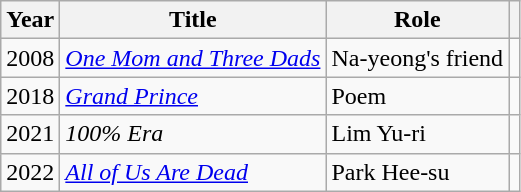<table class="wikitable">
<tr>
<th>Year</th>
<th>Title</th>
<th>Role</th>
<th></th>
</tr>
<tr>
<td>2008</td>
<td><em><a href='#'>One Mom and Three Dads</a></em></td>
<td>Na-yeong's friend</td>
<td></td>
</tr>
<tr>
<td>2018</td>
<td><em><a href='#'>Grand Prince</a></em></td>
<td>Poem</td>
<td></td>
</tr>
<tr>
<td>2021</td>
<td><em>100% Era</em></td>
<td>Lim Yu-ri</td>
<td></td>
</tr>
<tr>
<td>2022</td>
<td><em><a href='#'>All of Us Are Dead</a></em></td>
<td>Park Hee-su</td>
<td></td>
</tr>
</table>
